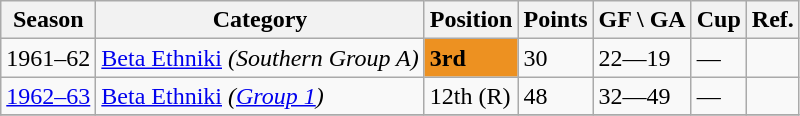<table class="wikitable">
<tr>
<th>Season</th>
<th>Category</th>
<th>Position</th>
<th>Points</th>
<th>GF \ GA</th>
<th>Cup</th>
<th>Ref.</th>
</tr>
<tr>
<td>1961–62</td>
<td><a href='#'>Beta Ethniki</a> <em>(Southern Group A)</em></td>
<td style="background:#ED9121;"><strong>3rd</strong></td>
<td>30</td>
<td>22—19</td>
<td>—</td>
<td></td>
</tr>
<tr>
<td><a href='#'>1962–63</a></td>
<td><a href='#'>Beta Ethniki</a> <em>(<a href='#'>Group 1</a>)</em></td>
<td>12th (R)</td>
<td>48</td>
<td>32—49</td>
<td>—</td>
<td></td>
</tr>
<tr>
</tr>
</table>
